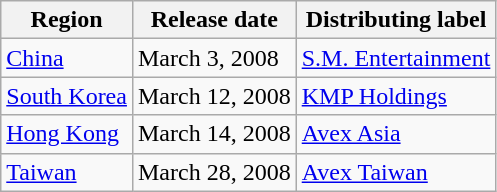<table class="wikitable">
<tr>
<th>Region</th>
<th>Release date</th>
<th>Distributing label</th>
</tr>
<tr>
<td><a href='#'>China</a></td>
<td>March 3, 2008</td>
<td><a href='#'>S.M. Entertainment</a></td>
</tr>
<tr>
<td><a href='#'>South Korea</a></td>
<td>March 12, 2008</td>
<td><a href='#'>KMP Holdings</a></td>
</tr>
<tr>
<td><a href='#'>Hong Kong</a></td>
<td>March 14, 2008</td>
<td><a href='#'>Avex Asia</a></td>
</tr>
<tr>
<td><a href='#'>Taiwan</a></td>
<td>March 28, 2008</td>
<td><a href='#'>Avex Taiwan</a></td>
</tr>
</table>
